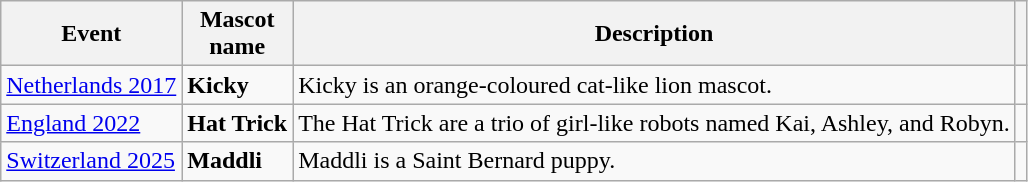<table class="wikitable">
<tr>
<th>Event</th>
<th>Mascot <br>name</th>
<th>Description</th>
<th></th>
</tr>
<tr>
<td><a href='#'>Netherlands 2017</a></td>
<td><strong>Kicky</strong></td>
<td>Kicky is an orange-coloured cat-like lion mascot.</td>
<td></td>
</tr>
<tr>
<td><a href='#'>England 2022</a></td>
<td><strong>Hat Trick</strong></td>
<td>The Hat Trick are a trio of girl-like robots named Kai, Ashley, and Robyn.</td>
<td></td>
</tr>
<tr>
<td><a href='#'>Switzerland 2025</a></td>
<td><strong>Maddli</strong></td>
<td>Maddli is a Saint Bernard puppy.</td>
<td></td>
</tr>
</table>
